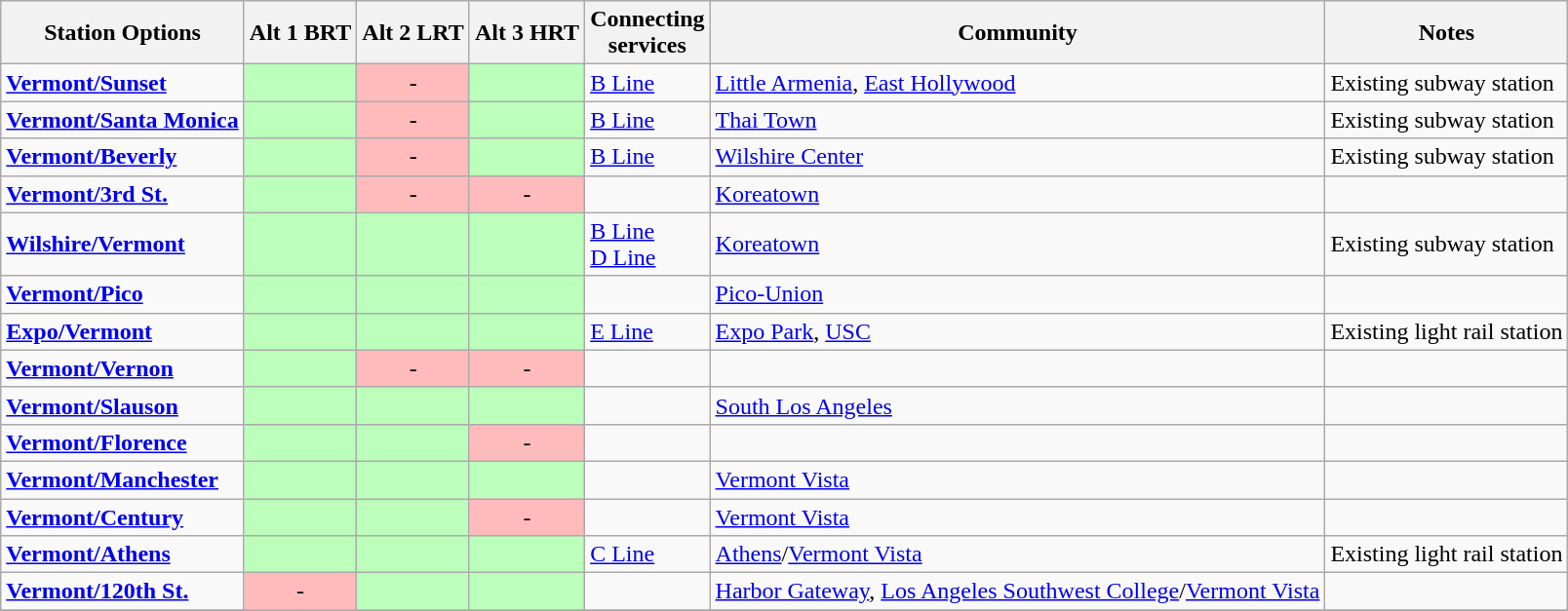<table class="wikitable">
<tr>
<th>Station Options</th>
<th>Alt 1 BRT</th>
<th>Alt 2 LRT</th>
<th>Alt 3 HRT</th>
<th>Connecting<br>services</th>
<th>Community</th>
<th>Notes</th>
</tr>
<tr>
<td><strong><a href='#'>Vermont/Sunset</a></strong></td>
<td style="background: #bbffbb; text-align:center;"></td>
<td style="background: #ffbbbb; text-align:center;">-</td>
<td style="background: #bbffbb; text-align:center;"></td>
<td> <a href='#'>B Line</a></td>
<td><a href='#'>Little Armenia</a>, <a href='#'>East Hollywood</a></td>
<td>Existing subway station</td>
</tr>
<tr>
<td><strong><a href='#'>Vermont/Santa Monica</a></strong></td>
<td style="background: #bbffbb; text-align:center;"></td>
<td style="background: #ffbbbb; text-align:center;">-</td>
<td style="background: #bbffbb; text-align:center;"></td>
<td> <a href='#'>B Line</a></td>
<td><a href='#'>Thai Town</a></td>
<td>Existing subway station</td>
</tr>
<tr>
<td><strong><a href='#'>Vermont/Beverly</a></strong></td>
<td style="background: #bbffbb; text-align:center;"></td>
<td style="background: #ffbbbb; text-align:center;">-</td>
<td style="background: #bbffbb; text-align:center;"></td>
<td> <a href='#'>B Line</a></td>
<td><a href='#'>Wilshire Center</a></td>
<td>Existing subway station</td>
</tr>
<tr>
<td><strong><a href='#'>Vermont/3rd St.</a></strong></td>
<td style="background: #bbffbb; text-align:center;"></td>
<td style="background: #ffbbbb; text-align:center;">-</td>
<td style="background: #ffbbbb; text-align:center;">-</td>
<td></td>
<td><a href='#'>Koreatown</a></td>
<td></td>
</tr>
<tr>
<td><strong><a href='#'>Wilshire/Vermont</a></strong></td>
<td style="background: #bbffbb; text-align:center;"></td>
<td style="background: #bbffbb; text-align:center;"></td>
<td style="background: #bbffbb; text-align:center;"></td>
<td> <a href='#'>B Line</a><br> <a href='#'>D Line</a></td>
<td><a href='#'>Koreatown</a></td>
<td>Existing subway station</td>
</tr>
<tr>
<td><strong><a href='#'>Vermont/Pico</a></strong></td>
<td style="background: #bbffbb; text-align:center;"></td>
<td style="background: #bbffbb; text-align:center;"></td>
<td style="background: #bbffbb; text-align:center;"></td>
<td></td>
<td><a href='#'>Pico-Union</a></td>
<td></td>
</tr>
<tr>
<td><strong><a href='#'>Expo/Vermont</a></strong></td>
<td style="background: #bbffbb; text-align:center;"></td>
<td style="background: #bbffbb; text-align:center;"></td>
<td style="background: #bbffbb; text-align:center;"></td>
<td> <a href='#'>E Line</a></td>
<td><a href='#'>Expo Park</a>, <a href='#'>USC</a></td>
<td>Existing light rail station</td>
</tr>
<tr>
<td><strong><a href='#'>Vermont/Vernon</a></strong></td>
<td style="background: #bbffbb; text-align:center;"></td>
<td style="background: #ffbbbb; text-align:center;">-</td>
<td style="background: #ffbbbb; text-align:center;">-</td>
<td></td>
<td></td>
<td></td>
</tr>
<tr>
<td><strong><a href='#'>Vermont/Slauson</a></strong></td>
<td style="background: #bbffbb; text-align:center;"></td>
<td style="background: #bbffbb; text-align:center;"></td>
<td style="background: #bbffbb; text-align:center;"></td>
<td></td>
<td><a href='#'>South Los Angeles</a></td>
<td></td>
</tr>
<tr>
<td><strong><a href='#'>Vermont/Florence</a></strong></td>
<td style="background: #bbffbb; text-align:center;"></td>
<td style="background: #bbffbb; text-align:center;"></td>
<td style="background: #ffbbbb; text-align:center;">-</td>
<td></td>
<td></td>
<td></td>
</tr>
<tr>
<td><strong><a href='#'>Vermont/Manchester</a></strong></td>
<td style="background: #bbffbb; text-align:center;"></td>
<td style="background: #bbffbb; text-align:center;"></td>
<td style="background: #bbffbb; text-align:center;"></td>
<td></td>
<td><a href='#'>Vermont Vista</a></td>
<td></td>
</tr>
<tr>
<td><strong><a href='#'>Vermont/Century</a></strong></td>
<td style="background: #bbffbb; text-align:center;"></td>
<td style="background: #bbffbb; text-align:center;"></td>
<td style="background: #ffbbbb; text-align:center;">-</td>
<td></td>
<td><a href='#'>Vermont Vista</a></td>
<td></td>
</tr>
<tr>
<td><strong><a href='#'>Vermont/Athens</a></strong></td>
<td style="background: #bbffbb; text-align:center;"></td>
<td style="background: #bbffbb; text-align:center;"></td>
<td style="background: #bbffbb; text-align:center;"></td>
<td> <a href='#'>C Line</a></td>
<td><a href='#'>Athens</a>/<a href='#'>Vermont Vista</a></td>
<td>Existing light rail station</td>
</tr>
<tr>
<td><strong><a href='#'>Vermont/120th St.</a></strong></td>
<td style="background: #ffbbbb; text-align:center;">-</td>
<td style="background: #bbffbb; text-align:center;"></td>
<td style="background: #bbffbb; text-align:center;"></td>
<td></td>
<td><a href='#'>Harbor Gateway</a>, <a href='#'>Los Angeles Southwest College</a>/<a href='#'>Vermont Vista</a></td>
<td></td>
</tr>
<tr>
</tr>
</table>
